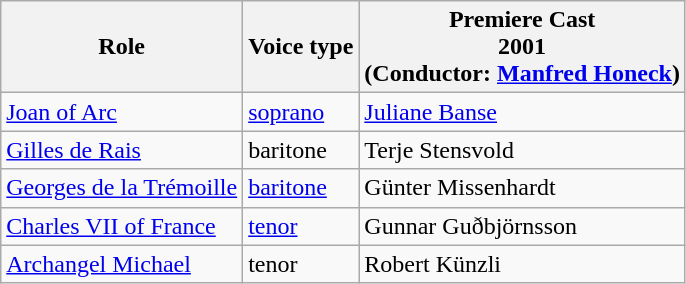<table class="wikitable">
<tr>
<th>Role</th>
<th>Voice type</th>
<th>Premiere Cast<br>2001<br>(Conductor: <a href='#'>Manfred Honeck</a>)</th>
</tr>
<tr>
<td><a href='#'>Joan of Arc</a></td>
<td><a href='#'>soprano</a></td>
<td><a href='#'>Juliane Banse</a></td>
</tr>
<tr>
<td><a href='#'>Gilles de Rais</a></td>
<td>baritone</td>
<td>Terje Stensvold</td>
</tr>
<tr>
<td><a href='#'>Georges de la Trémoille</a></td>
<td><a href='#'>baritone</a></td>
<td>Günter Missenhardt</td>
</tr>
<tr>
<td><a href='#'>Charles VII of France</a></td>
<td><a href='#'>tenor</a></td>
<td>Gunnar Guðbjörnsson</td>
</tr>
<tr>
<td><a href='#'>Archangel Michael</a></td>
<td>tenor</td>
<td>Robert Künzli</td>
</tr>
</table>
